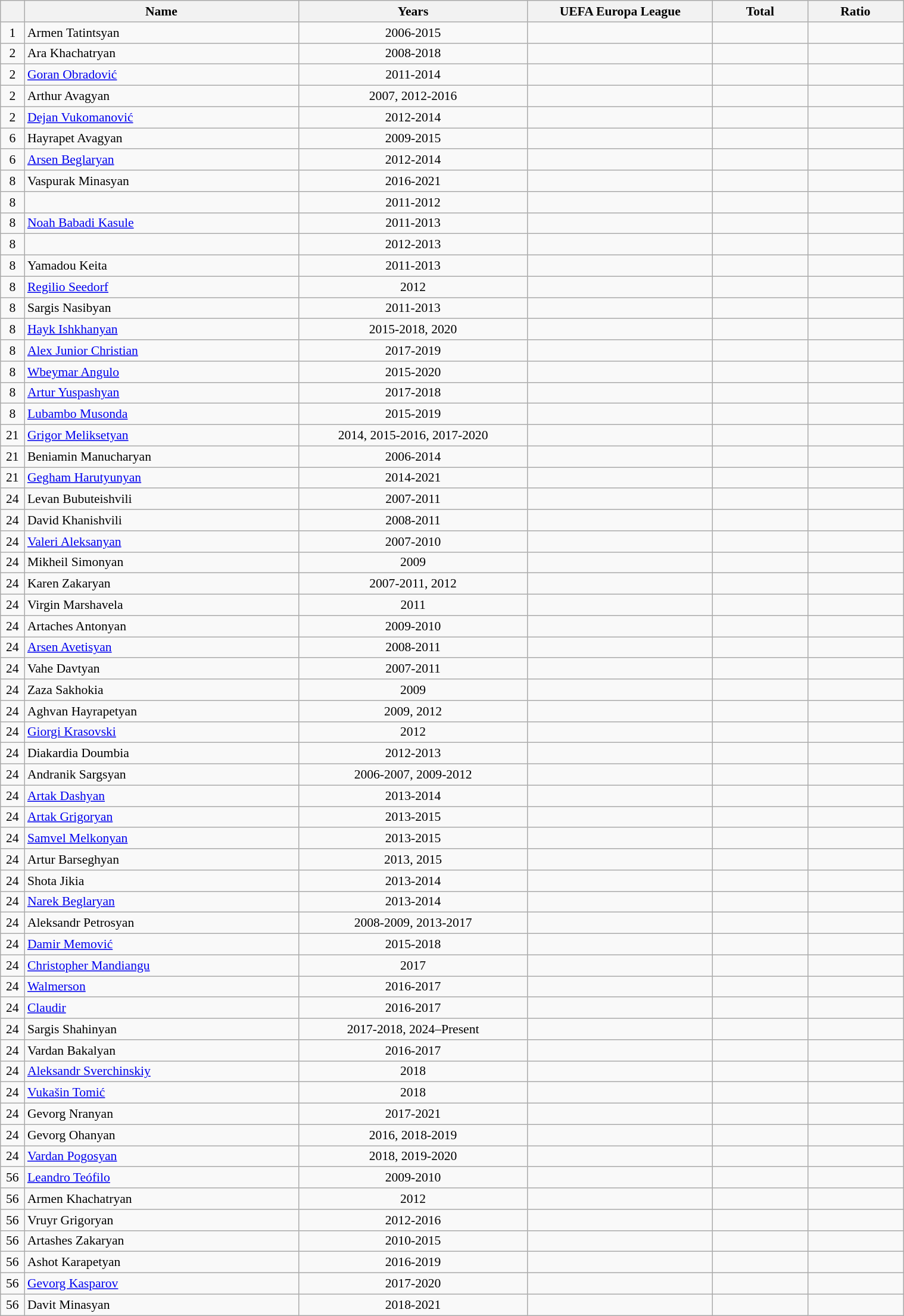<table class="wikitable sortable"  style="text-align:center; font-size:90%; ">
<tr>
<th width=20px></th>
<th width=300px>Name</th>
<th width=250px>Years</th>
<th width=200px>UEFA Europa League</th>
<th width=100px>Total</th>
<th width=100px>Ratio</th>
</tr>
<tr>
<td>1</td>
<td align="left"> Armen Tatintsyan</td>
<td>2006-2015</td>
<td></td>
<td></td>
<td></td>
</tr>
<tr>
<td>2</td>
<td align="left"> Ara Khachatryan</td>
<td>2008-2018</td>
<td></td>
<td></td>
<td></td>
</tr>
<tr>
<td>2</td>
<td align="left"> <a href='#'>Goran Obradović</a></td>
<td>2011-2014</td>
<td></td>
<td></td>
<td></td>
</tr>
<tr>
<td>2</td>
<td align="left"> Arthur Avagyan</td>
<td>2007, 2012-2016</td>
<td></td>
<td></td>
<td></td>
</tr>
<tr>
<td>2</td>
<td align="left"> <a href='#'>Dejan Vukomanović</a></td>
<td>2012-2014</td>
<td></td>
<td></td>
<td></td>
</tr>
<tr>
<td>6</td>
<td align="left"> Hayrapet Avagyan</td>
<td>2009-2015</td>
<td></td>
<td></td>
<td></td>
</tr>
<tr>
<td>6</td>
<td align="left"> <a href='#'>Arsen Beglaryan</a></td>
<td>2012-2014</td>
<td></td>
<td></td>
<td></td>
</tr>
<tr>
<td>8</td>
<td align="left"> Vaspurak Minasyan</td>
<td>2016-2021</td>
<td></td>
<td></td>
<td></td>
</tr>
<tr>
<td>8</td>
<td align="left"> </td>
<td>2011-2012</td>
<td></td>
<td></td>
<td></td>
</tr>
<tr>
<td>8</td>
<td align="left"> <a href='#'>Noah Babadi Kasule</a></td>
<td>2011-2013</td>
<td></td>
<td></td>
<td></td>
</tr>
<tr>
<td>8</td>
<td align="left"> </td>
<td>2012-2013</td>
<td></td>
<td></td>
<td></td>
</tr>
<tr>
<td>8</td>
<td align="left"> Yamadou Keita</td>
<td>2011-2013</td>
<td></td>
<td></td>
<td></td>
</tr>
<tr>
<td>8</td>
<td align="left"> <a href='#'>Regilio Seedorf</a></td>
<td>2012</td>
<td></td>
<td></td>
<td></td>
</tr>
<tr>
<td>8</td>
<td align="left"> Sargis Nasibyan</td>
<td>2011-2013</td>
<td></td>
<td></td>
<td></td>
</tr>
<tr>
<td>8</td>
<td align="left"> <a href='#'>Hayk Ishkhanyan</a></td>
<td>2015-2018, 2020</td>
<td></td>
<td></td>
<td></td>
</tr>
<tr>
<td>8</td>
<td align="left"> <a href='#'>Alex Junior Christian</a></td>
<td>2017-2019</td>
<td></td>
<td></td>
<td></td>
</tr>
<tr>
<td>8</td>
<td align="left"> <a href='#'>Wbeymar Angulo</a></td>
<td>2015-2020</td>
<td></td>
<td></td>
<td></td>
</tr>
<tr>
<td>8</td>
<td align="left"> <a href='#'>Artur Yuspashyan</a></td>
<td>2017-2018</td>
<td></td>
<td></td>
<td></td>
</tr>
<tr>
<td>8</td>
<td align="left"> <a href='#'>Lubambo Musonda</a></td>
<td>2015-2019</td>
<td></td>
<td></td>
<td></td>
</tr>
<tr>
<td>21</td>
<td align="left"> <a href='#'>Grigor Meliksetyan</a></td>
<td>2014, 2015-2016, 2017-2020</td>
<td></td>
<td></td>
<td></td>
</tr>
<tr>
<td>21</td>
<td align="left"> Beniamin Manucharyan</td>
<td>2006-2014</td>
<td></td>
<td></td>
<td></td>
</tr>
<tr>
<td>21</td>
<td align="left"> <a href='#'>Gegham Harutyunyan</a></td>
<td>2014-2021</td>
<td></td>
<td></td>
<td></td>
</tr>
<tr>
<td>24</td>
<td align="left"> Levan Bubuteishvili</td>
<td>2007-2011</td>
<td></td>
<td></td>
<td></td>
</tr>
<tr>
<td>24</td>
<td align="left"> David Khanishvili</td>
<td>2008-2011</td>
<td></td>
<td></td>
<td></td>
</tr>
<tr>
<td>24</td>
<td align="left"> <a href='#'>Valeri Aleksanyan</a></td>
<td>2007-2010</td>
<td></td>
<td></td>
<td></td>
</tr>
<tr>
<td>24</td>
<td align="left"> Mikheil Simonyan</td>
<td>2009</td>
<td></td>
<td></td>
<td></td>
</tr>
<tr>
<td>24</td>
<td align="left"> Karen Zakaryan</td>
<td>2007-2011, 2012</td>
<td></td>
<td></td>
<td></td>
</tr>
<tr>
<td>24</td>
<td align="left"> Virgin Marshavela</td>
<td>2011</td>
<td></td>
<td></td>
<td></td>
</tr>
<tr>
<td>24</td>
<td align="left"> Artaches Antonyan</td>
<td>2009-2010</td>
<td></td>
<td></td>
<td></td>
</tr>
<tr>
<td>24</td>
<td align="left"> <a href='#'>Arsen Avetisyan</a></td>
<td>2008-2011</td>
<td></td>
<td></td>
<td></td>
</tr>
<tr>
<td>24</td>
<td align="left"> Vahe Davtyan</td>
<td>2007-2011</td>
<td></td>
<td></td>
<td></td>
</tr>
<tr>
<td>24</td>
<td align="left"> Zaza Sakhokia</td>
<td>2009</td>
<td></td>
<td></td>
<td></td>
</tr>
<tr>
<td>24</td>
<td align="left"> Aghvan Hayrapetyan</td>
<td>2009, 2012</td>
<td></td>
<td></td>
<td></td>
</tr>
<tr>
<td>24</td>
<td align="left"> <a href='#'>Giorgi Krasovski</a></td>
<td>2012</td>
<td></td>
<td></td>
<td></td>
</tr>
<tr>
<td>24</td>
<td align="left"> Diakardia Doumbia</td>
<td>2012-2013</td>
<td></td>
<td></td>
<td></td>
</tr>
<tr>
<td>24</td>
<td align="left"> Andranik Sargsyan</td>
<td>2006-2007, 2009-2012</td>
<td></td>
<td></td>
<td></td>
</tr>
<tr>
<td>24</td>
<td align="left"> <a href='#'>Artak Dashyan</a></td>
<td>2013-2014</td>
<td></td>
<td></td>
<td></td>
</tr>
<tr>
<td>24</td>
<td align="left"> <a href='#'>Artak Grigoryan</a></td>
<td>2013-2015</td>
<td></td>
<td></td>
<td></td>
</tr>
<tr>
<td>24</td>
<td align="left"> <a href='#'>Samvel Melkonyan</a></td>
<td>2013-2015</td>
<td></td>
<td></td>
<td></td>
</tr>
<tr>
<td>24</td>
<td align="left"> Artur Barseghyan</td>
<td>2013, 2015</td>
<td></td>
<td></td>
<td></td>
</tr>
<tr>
<td>24</td>
<td align="left"> Shota Jikia</td>
<td>2013-2014</td>
<td></td>
<td></td>
<td></td>
</tr>
<tr>
<td>24</td>
<td align="left"> <a href='#'>Narek Beglaryan</a></td>
<td>2013-2014</td>
<td></td>
<td></td>
<td></td>
</tr>
<tr>
<td>24</td>
<td align="left"> Aleksandr Petrosyan</td>
<td>2008-2009, 2013-2017</td>
<td></td>
<td></td>
<td></td>
</tr>
<tr>
<td>24</td>
<td align="left"> <a href='#'>Damir Memović</a></td>
<td>2015-2018</td>
<td></td>
<td></td>
<td></td>
</tr>
<tr>
<td>24</td>
<td align="left"> <a href='#'>Christopher Mandiangu</a></td>
<td>2017</td>
<td></td>
<td></td>
<td></td>
</tr>
<tr>
<td>24</td>
<td align="left"> <a href='#'>Walmerson</a></td>
<td>2016-2017</td>
<td></td>
<td></td>
<td></td>
</tr>
<tr>
<td>24</td>
<td align="left"> <a href='#'>Claudir</a></td>
<td>2016-2017</td>
<td></td>
<td></td>
<td></td>
</tr>
<tr>
<td>24</td>
<td align="left"> Sargis Shahinyan</td>
<td>2017-2018, 2024–Present</td>
<td></td>
<td></td>
<td></td>
</tr>
<tr>
<td>24</td>
<td align="left"> Vardan Bakalyan</td>
<td>2016-2017</td>
<td></td>
<td></td>
<td></td>
</tr>
<tr>
<td>24</td>
<td align="left"> <a href='#'>Aleksandr Sverchinskiy</a></td>
<td>2018</td>
<td></td>
<td></td>
<td></td>
</tr>
<tr>
<td>24</td>
<td align="left"> <a href='#'>Vukašin Tomić</a></td>
<td>2018</td>
<td></td>
<td></td>
<td></td>
</tr>
<tr>
<td>24</td>
<td align="left"> Gevorg Nranyan</td>
<td>2017-2021</td>
<td></td>
<td></td>
<td></td>
</tr>
<tr>
<td>24</td>
<td align="left"> Gevorg Ohanyan</td>
<td>2016, 2018-2019</td>
<td></td>
<td></td>
<td></td>
</tr>
<tr>
<td>24</td>
<td align="left"> <a href='#'>Vardan Pogosyan</a></td>
<td>2018, 2019-2020</td>
<td></td>
<td></td>
<td></td>
</tr>
<tr>
<td>56</td>
<td align="left"> <a href='#'>Leandro Teófilo</a></td>
<td>2009-2010</td>
<td></td>
<td></td>
<td></td>
</tr>
<tr>
<td>56</td>
<td align="left"> Armen Khachatryan</td>
<td>2012</td>
<td></td>
<td></td>
<td></td>
</tr>
<tr>
<td>56</td>
<td align="left"> Vruyr Grigoryan</td>
<td>2012-2016</td>
<td></td>
<td></td>
<td></td>
</tr>
<tr>
<td>56</td>
<td align="left"> Artashes Zakaryan</td>
<td>2010-2015</td>
<td></td>
<td></td>
<td></td>
</tr>
<tr>
<td>56</td>
<td align="left"> Ashot Karapetyan</td>
<td>2016-2019</td>
<td></td>
<td></td>
<td></td>
</tr>
<tr>
<td>56</td>
<td align="left"> <a href='#'>Gevorg Kasparov</a></td>
<td>2017-2020</td>
<td></td>
<td></td>
<td></td>
</tr>
<tr>
<td>56</td>
<td align="left"> Davit Minasyan</td>
<td>2018-2021</td>
<td></td>
<td></td>
<td></td>
</tr>
</table>
